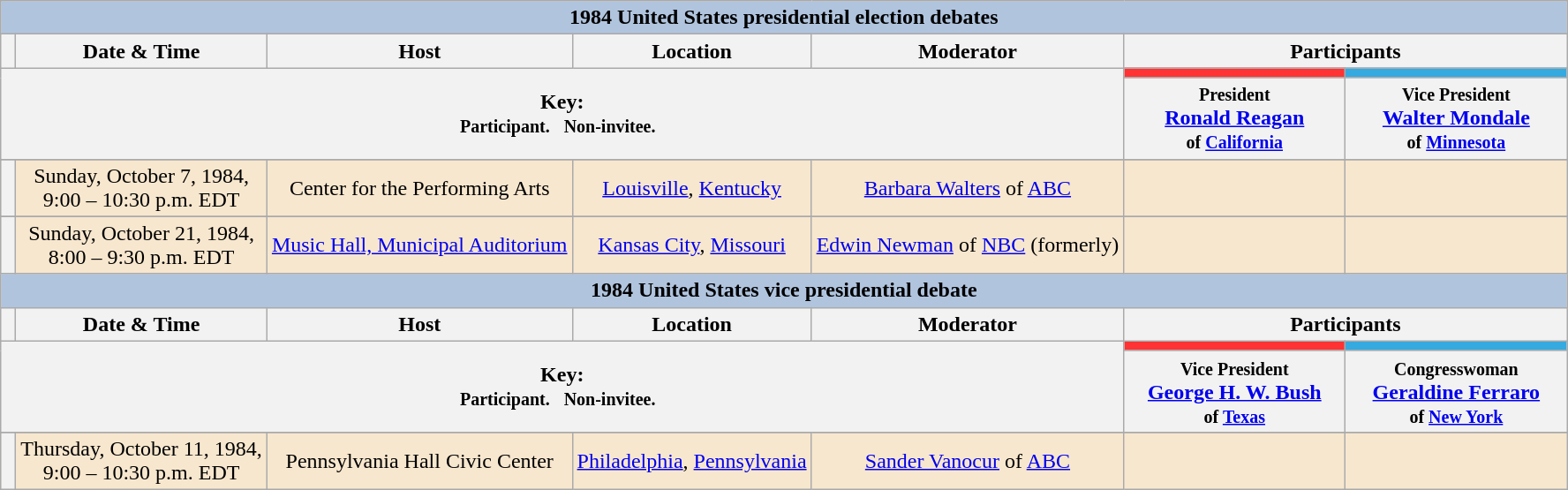<table class="wikitable">
<tr>
<th style="background:#B0C4DE" colspan="16">1984 United States presidential election debates</th>
</tr>
<tr>
<th style="white-space:nowrap;"> </th>
<th>Date & Time</th>
<th>Host</th>
<th>Location</th>
<th>Moderator</th>
<th scope="col" colspan="10">Participants</th>
</tr>
<tr>
<th colspan="5" rowspan="2">Key:<br> <small>Participant.  </small>  <small>Non-invitee.  </small></th>
<th scope="col" style="width:10em; background: #FF3333;"><small><a href='#'></a></small></th>
<th scope="col" style="width:10em; background: #34AAE0;"><small><a href='#'></a></small></th>
</tr>
<tr>
<th><small>President</small><br><a href='#'>Ronald Reagan</a><br><small>of <a href='#'>California</a></small></th>
<th><small>Vice President</small><br><a href='#'>Walter Mondale</a><br><small>of <a href='#'>Minnesota</a></small></th>
</tr>
<tr>
</tr>
<tr bgcolor="#F7E7CE">
<th></th>
<td style="white-space:nowrap; text-align:center;">Sunday, October 7, 1984,<br>9:00 – 10:30 p.m. EDT</td>
<td style="white-space:nowrap; text-align:center;">Center for the Performing Arts</td>
<td style="white-space:nowrap; text-align:center;"><a href='#'>Louisville</a>, <a href='#'>Kentucky</a></td>
<td style="white-space:nowrap; text-align:center;"><a href='#'>Barbara Walters</a> of <a href='#'>ABC</a></td>
<td></td>
<td></td>
</tr>
<tr>
</tr>
<tr bgcolor="#F7E7CE">
<th></th>
<td style="white-space:nowrap; text-align:center;">Sunday, October 21, 1984,<br>8:00 – 9:30 p.m. EDT</td>
<td style="white-space:nowrap; text-align:center;"><a href='#'>Music Hall, Municipal Auditorium</a></td>
<td style="white-space:nowrap; text-align:center;"><a href='#'>Kansas City</a>, <a href='#'>Missouri</a></td>
<td style="white-space:nowrap; text-align:center;"><a href='#'>Edwin Newman</a> of <a href='#'>NBC</a> (formerly)</td>
<td></td>
<td></td>
</tr>
<tr>
<th style="background:#B0C4DE" colspan="16">1984 United States vice presidential debate</th>
</tr>
<tr>
<th style="white-space:nowrap;"> </th>
<th>Date & Time</th>
<th>Host</th>
<th>Location</th>
<th>Moderator</th>
<th scope="col" colspan="10">Participants</th>
</tr>
<tr>
<th colspan="5" rowspan="2">Key:<br> <small>Participant.  </small>  <small>Non-invitee.   </small></th>
<th scope="col" style="width:10em; background: #FF3333;"><small><a href='#'></a></small></th>
<th scope="col" style="width:10em; background: #34AAE0;"><small><a href='#'></a></small></th>
</tr>
<tr>
<th><small>Vice President</small><br><a href='#'>George H. W. Bush</a><br><small>of <a href='#'>Texas</a></small></th>
<th><small>Congresswoman</small><br><a href='#'>Geraldine Ferraro</a><br><small>of <a href='#'>New York</a></small></th>
</tr>
<tr>
</tr>
<tr bgcolor="#F7E7CE">
<th></th>
<td style="white-space:nowrap; text-align:center;">Thursday, October 11, 1984,<br>9:00 – 10:30 p.m. EDT</td>
<td style="white-space:nowrap; text-align:center;">Pennsylvania Hall Civic Center</td>
<td style="white-space:nowrap; text-align:center;"><a href='#'>Philadelphia</a>, <a href='#'>Pennsylvania</a></td>
<td style="white-space:nowrap; text-align:center;"><a href='#'>Sander Vanocur</a> of <a href='#'>ABC</a></td>
<td></td>
<td></td>
</tr>
</table>
